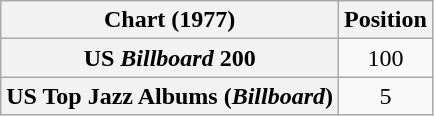<table class="wikitable sortable plainrowheaders" style="text-align:center">
<tr>
<th scope="col">Chart (1977)</th>
<th scope="col">Position</th>
</tr>
<tr>
<th scope="row">US <em>Billboard</em> 200</th>
<td>100</td>
</tr>
<tr>
<th scope="row">US Top Jazz Albums (<em>Billboard</em>)</th>
<td>5</td>
</tr>
</table>
